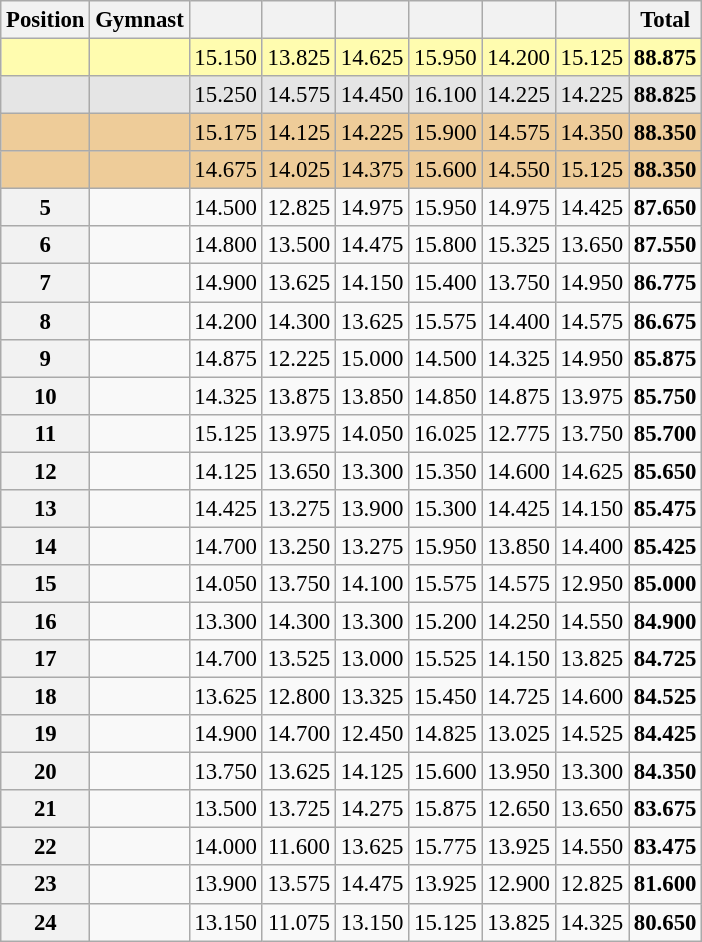<table class="wikitable sortable" style="text-align:center; font-size:95%">
<tr>
<th>Position</th>
<th>Gymnast</th>
<th></th>
<th></th>
<th></th>
<th></th>
<th></th>
<th></th>
<th>Total</th>
</tr>
<tr bgcolor=fffcaf>
<td></td>
<td align=left></td>
<td>15.150</td>
<td>13.825</td>
<td>14.625</td>
<td>15.950</td>
<td>14.200</td>
<td>15.125</td>
<td><strong>88.875</strong></td>
</tr>
<tr bgcolor=e5e5e5>
<td></td>
<td align=left></td>
<td>15.250</td>
<td>14.575</td>
<td>14.450</td>
<td>16.100</td>
<td>14.225</td>
<td>14.225</td>
<td><strong>88.825</strong></td>
</tr>
<tr bgcolor=eecc99>
<td></td>
<td align=left></td>
<td>15.175</td>
<td>14.125</td>
<td>14.225</td>
<td>15.900</td>
<td>14.575</td>
<td>14.350</td>
<td><strong>88.350</strong></td>
</tr>
<tr bgcolor=eecc99>
<td></td>
<td align=left></td>
<td>14.675</td>
<td>14.025</td>
<td>14.375</td>
<td>15.600</td>
<td>14.550</td>
<td>15.125</td>
<td><strong>88.350</strong></td>
</tr>
<tr>
<th><strong>5</strong></th>
<td align=left></td>
<td>14.500</td>
<td>12.825</td>
<td>14.975</td>
<td>15.950</td>
<td>14.975</td>
<td>14.425</td>
<td><strong>87.650</strong></td>
</tr>
<tr>
<th><strong>6</strong></th>
<td align=left></td>
<td>14.800</td>
<td>13.500</td>
<td>14.475</td>
<td>15.800</td>
<td>15.325</td>
<td>13.650</td>
<td><strong>87.550</strong></td>
</tr>
<tr>
<th><strong>7</strong></th>
<td align=left></td>
<td>14.900</td>
<td>13.625</td>
<td>14.150</td>
<td>15.400</td>
<td>13.750</td>
<td>14.950</td>
<td><strong>86.775</strong></td>
</tr>
<tr>
<th><strong>8</strong></th>
<td align=left></td>
<td>14.200</td>
<td>14.300</td>
<td>13.625</td>
<td>15.575</td>
<td>14.400</td>
<td>14.575</td>
<td><strong>86.675</strong></td>
</tr>
<tr>
<th><strong>9</strong></th>
<td align=left></td>
<td>14.875</td>
<td>12.225</td>
<td>15.000</td>
<td>14.500</td>
<td>14.325</td>
<td>14.950</td>
<td><strong>85.875</strong></td>
</tr>
<tr>
<th><strong>10</strong></th>
<td align=left></td>
<td>14.325</td>
<td>13.875</td>
<td>13.850</td>
<td>14.850</td>
<td>14.875</td>
<td>13.975</td>
<td><strong>85.750</strong></td>
</tr>
<tr>
<th><strong>11</strong></th>
<td align=left></td>
<td>15.125</td>
<td>13.975</td>
<td>14.050</td>
<td>16.025</td>
<td>12.775</td>
<td>13.750</td>
<td><strong>85.700</strong></td>
</tr>
<tr>
<th><strong>12</strong></th>
<td align=left></td>
<td>14.125</td>
<td>13.650</td>
<td>13.300</td>
<td>15.350</td>
<td>14.600</td>
<td>14.625</td>
<td><strong>85.650</strong></td>
</tr>
<tr>
<th><strong>13</strong></th>
<td align=left></td>
<td>14.425</td>
<td>13.275</td>
<td>13.900</td>
<td>15.300</td>
<td>14.425</td>
<td>14.150</td>
<td><strong>85.475</strong></td>
</tr>
<tr>
<th><strong>14</strong></th>
<td align=left></td>
<td>14.700</td>
<td>13.250</td>
<td>13.275</td>
<td>15.950</td>
<td>13.850</td>
<td>14.400</td>
<td><strong>85.425</strong></td>
</tr>
<tr>
<th><strong>15</strong></th>
<td align=left></td>
<td>14.050</td>
<td>13.750</td>
<td>14.100</td>
<td>15.575</td>
<td>14.575</td>
<td>12.950</td>
<td><strong>85.000</strong></td>
</tr>
<tr>
<th><strong>16</strong></th>
<td align=left></td>
<td>13.300</td>
<td>14.300</td>
<td>13.300</td>
<td>15.200</td>
<td>14.250</td>
<td>14.550</td>
<td><strong>84.900</strong></td>
</tr>
<tr>
<th><strong>17</strong></th>
<td align=left></td>
<td>14.700</td>
<td>13.525</td>
<td>13.000</td>
<td>15.525</td>
<td>14.150</td>
<td>13.825</td>
<td><strong>84.725</strong></td>
</tr>
<tr>
<th><strong>18</strong></th>
<td align=left></td>
<td>13.625</td>
<td>12.800</td>
<td>13.325</td>
<td>15.450</td>
<td>14.725</td>
<td>14.600</td>
<td><strong>84.525</strong></td>
</tr>
<tr>
<th><strong>19</strong></th>
<td align=left></td>
<td>14.900</td>
<td>14.700</td>
<td>12.450</td>
<td>14.825</td>
<td>13.025</td>
<td>14.525</td>
<td><strong>84.425</strong></td>
</tr>
<tr>
<th><strong>20</strong></th>
<td align=left></td>
<td>13.750</td>
<td>13.625</td>
<td>14.125</td>
<td>15.600</td>
<td>13.950</td>
<td>13.300</td>
<td><strong>84.350</strong></td>
</tr>
<tr>
<th><strong>21</strong></th>
<td align=left></td>
<td>13.500</td>
<td>13.725</td>
<td>14.275</td>
<td>15.875</td>
<td>12.650</td>
<td>13.650</td>
<td><strong>83.675</strong></td>
</tr>
<tr>
<th><strong>22</strong></th>
<td align=left></td>
<td>14.000</td>
<td>11.600</td>
<td>13.625</td>
<td>15.775</td>
<td>13.925</td>
<td>14.550</td>
<td><strong>83.475</strong></td>
</tr>
<tr>
<th><strong>23</strong></th>
<td align=left></td>
<td>13.900</td>
<td>13.575</td>
<td>14.475</td>
<td>13.925</td>
<td>12.900</td>
<td>12.825</td>
<td><strong>81.600</strong></td>
</tr>
<tr>
<th><strong>24</strong></th>
<td align=left></td>
<td>13.150</td>
<td>11.075</td>
<td>13.150</td>
<td>15.125</td>
<td>13.825</td>
<td>14.325</td>
<td><strong>80.650</strong></td>
</tr>
</table>
